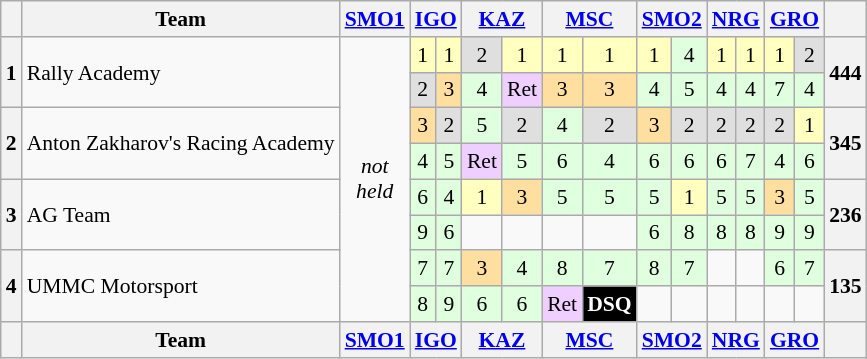<table align=left| class="wikitable" style="font-size: 90%; text-align: center">
<tr valign="top">
<th valign="middle"></th>
<th valign="middle">Team</th>
<th colspan=2><a href='#'>SMO1</a></th>
<th colspan=2><a href='#'>IGO</a></th>
<th colspan=2><a href='#'>KAZ</a></th>
<th colspan=2><a href='#'>MSC</a></th>
<th colspan=2><a href='#'>SMO2</a></th>
<th colspan=2><a href='#'>NRG</a></th>
<th colspan=2><a href='#'>GRO</a></th>
<th valign="middle"></th>
</tr>
<tr>
<th rowspan="2">1</th>
<td rowspan="2" align=left>Rally Academy</td>
<td rowspan="8" colspan="2"><em>not<br>held</em></td>
<td style="background:#ffffbf;">1</td>
<td style="background:#ffffbf;">1</td>
<td style="background:#dfdfdf;">2</td>
<td style="background:#ffffbf;">1</td>
<td style="background:#ffffbf;">1</td>
<td style="background:#ffffbf;">1</td>
<td style="background:#ffffbf;">1</td>
<td style="background:#dfffdf;">4</td>
<td style="background:#ffffbf;">1</td>
<td style="background:#ffffbf;">1</td>
<td style="background:#ffffbf;">1</td>
<td style="background:#dfdfdf;">2</td>
<th rowspan="2">444</th>
</tr>
<tr>
<td style="background:#dfdfdf;">2</td>
<td style="background:#ffdf9f;">3</td>
<td style="background:#dfffdf;">4</td>
<td style="background:#efcfff;">Ret</td>
<td style="background:#ffdf9f;">3</td>
<td style="background:#ffdf9f;">3</td>
<td style="background:#dfffdf;">4</td>
<td style="background:#dfffdf;">5</td>
<td style="background:#dfffdf;">4</td>
<td style="background:#dfffdf;">4</td>
<td style="background:#dfffdf;">7</td>
<td style="background:#dfffdf;">4</td>
</tr>
<tr>
<th rowspan="2">2</th>
<td rowspan="2" align=left>Anton Zakharov's Racing Academy</td>
<td style="background:#ffdf9f;">3</td>
<td style="background:#dfdfdf;">2</td>
<td style="background:#dfffdf;">5</td>
<td style="background:#dfdfdf;">2</td>
<td style="background:#dfffdf;">4</td>
<td style="background:#dfdfdf;">2</td>
<td style="background:#ffdf9f;">3</td>
<td style="background:#dfdfdf;">2</td>
<td style="background:#dfdfdf;">2</td>
<td style="background:#dfdfdf;">2</td>
<td style="background:#dfdfdf;">2</td>
<td style="background:#ffffbf;">1</td>
<th rowspan="2">345</th>
</tr>
<tr>
<td style="background:#dfffdf;">4</td>
<td style="background:#dfffdf;">5</td>
<td style="background:#efcfff;">Ret</td>
<td style="background:#dfffdf;">5</td>
<td style="background:#dfffdf;">6</td>
<td style="background:#dfffdf;">4</td>
<td style="background:#dfffdf;">6</td>
<td style="background:#dfffdf;">6</td>
<td style="background:#dfffdf;">6</td>
<td style="background:#dfffdf;">7</td>
<td style="background:#dfffdf;">4</td>
<td style="background:#dfffdf;">6</td>
</tr>
<tr>
<th rowspan="2">3</th>
<td rowspan="2" align=left>AG Team</td>
<td style="background:#dfffdf;">6</td>
<td style="background:#dfffdf;">4</td>
<td style="background:#ffffbf;">1</td>
<td style="background:#ffdf9f;">3</td>
<td style="background:#dfffdf;">5</td>
<td style="background:#dfffdf;">5</td>
<td style="background:#dfffdf;">5</td>
<td style="background:#ffffbf;">1</td>
<td style="background:#dfffdf;">5</td>
<td style="background:#dfffdf;">5</td>
<td style="background:#ffdf9f;">3</td>
<td style="background:#dfffdf;">5</td>
<th rowspan="2">236</th>
</tr>
<tr>
<td style="background:#dfffdf;">9</td>
<td style="background:#dfffdf;">6</td>
<td></td>
<td></td>
<td></td>
<td></td>
<td style="background:#dfffdf;">6</td>
<td style="background:#dfffdf;">8</td>
<td style="background:#dfffdf;">8</td>
<td style="background:#dfffdf;">8</td>
<td style="background:#dfffdf;">9</td>
<td style="background:#dfffdf;">9</td>
</tr>
<tr>
<th rowspan="2">4</th>
<td rowspan="2" align=left>UMMC Motorsport</td>
<td style="background:#dfffdf;">7</td>
<td style="background:#dfffdf;">7</td>
<td style="background:#ffdf9f;">3</td>
<td style="background:#dfffdf;">4</td>
<td style="background:#dfffdf;">8</td>
<td style="background:#dfffdf;">7</td>
<td style="background:#dfffdf;">8</td>
<td style="background:#dfffdf;">7</td>
<td></td>
<td></td>
<td style="background:#dfffdf;">6</td>
<td style="background:#dfffdf;">7</td>
<th rowspan="2">135</th>
</tr>
<tr>
<td style="background:#dfffdf;">8</td>
<td style="background:#dfffdf;">9</td>
<td style="background:#dfffdf;">6</td>
<td style="background:#dfffdf;">6</td>
<td style="background:#efcfff;">Ret</td>
<td style="background-color:#000000;color:white"><strong>DSQ</strong></td>
<td></td>
<td></td>
<td></td>
<td></td>
<td></td>
<td></td>
</tr>
<tr valign="top">
<th valign="middle"></th>
<th valign="middle">Team</th>
<th colspan=2><a href='#'>SMO1</a></th>
<th colspan=2><a href='#'>IGO</a></th>
<th colspan=2><a href='#'>KAZ</a></th>
<th colspan=2><a href='#'>MSC</a></th>
<th colspan=2><a href='#'>SMO2</a></th>
<th colspan=2><a href='#'>NRG</a></th>
<th colspan=2><a href='#'>GRO</a></th>
<th valign="middle"></th>
</tr>
</table>
